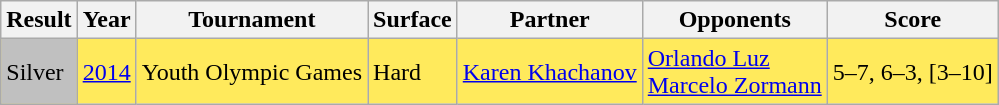<table class="wikitable">
<tr>
<th>Result</th>
<th>Year</th>
<th>Tournament</th>
<th>Surface</th>
<th>Partner</th>
<th>Opponents</th>
<th>Score</th>
</tr>
<tr bgcolor=FFEA5C>
<td style="background:silver;">Silver</td>
<td><a href='#'>2014</a></td>
<td>Youth Olympic Games</td>
<td>Hard</td>
<td> <a href='#'>Karen Khachanov</a></td>
<td> <a href='#'>Orlando Luz</a><br> <a href='#'>Marcelo Zormann</a></td>
<td>5–7, 6–3, [3–10]</td>
</tr>
</table>
